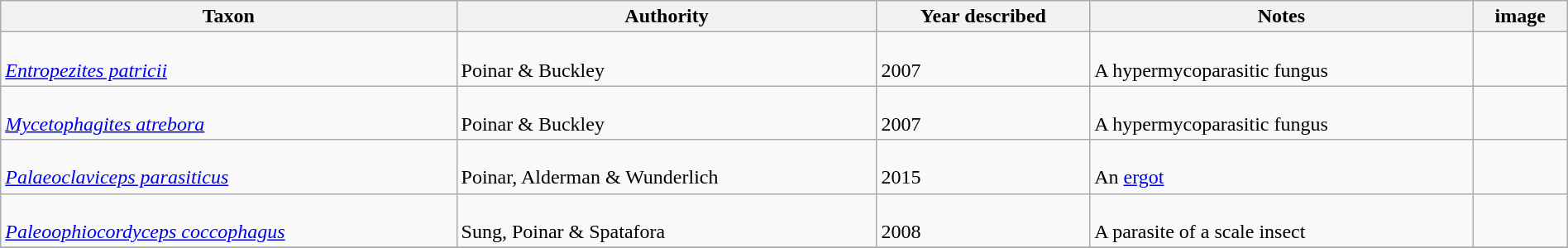<table class="wikitable sortable" align="center" width="100%">
<tr>
<th>Taxon</th>
<th>Authority</th>
<th>Year described</th>
<th>Notes</th>
<th>image</th>
</tr>
<tr>
<td><br><em><a href='#'>Entropezites patricii</a></em></td>
<td><br>Poinar & Buckley</td>
<td><br>2007</td>
<td><br>A hypermycoparasitic fungus</td>
<td></td>
</tr>
<tr>
<td><br><em><a href='#'>Mycetophagites atrebora</a></em></td>
<td><br>Poinar & Buckley</td>
<td><br>2007</td>
<td><br>A hypermycoparasitic fungus</td>
<td></td>
</tr>
<tr>
<td><br><em><a href='#'>Palaeoclaviceps parasiticus</a></em></td>
<td><br>Poinar, Alderman & Wunderlich</td>
<td><br>2015</td>
<td><br>An <a href='#'>ergot</a></td>
<td></td>
</tr>
<tr>
<td><br><em><a href='#'>Paleoophiocordyceps coccophagus</a></em></td>
<td><br>Sung, Poinar & Spatafora</td>
<td><br>2008</td>
<td><br>A parasite of a scale insect</td>
<td></td>
</tr>
<tr>
</tr>
</table>
